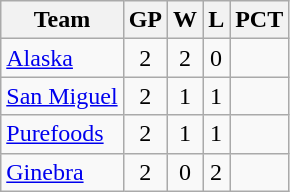<table class="wikitable sortable" style="text-align:center;">
<tr>
<th>Team</th>
<th>GP</th>
<th>W</th>
<th>L</th>
<th>PCT</th>
</tr>
<tr>
<td align=left><a href='#'>Alaska</a></td>
<td>2</td>
<td>2</td>
<td>0</td>
<td></td>
</tr>
<tr>
<td align=left><a href='#'>San Miguel</a></td>
<td>2</td>
<td>1</td>
<td>1</td>
<td></td>
</tr>
<tr>
<td align=left><a href='#'>Purefoods</a></td>
<td>2</td>
<td>1</td>
<td>1</td>
<td></td>
</tr>
<tr>
<td align=left><a href='#'>Ginebra</a></td>
<td>2</td>
<td>0</td>
<td>2</td>
<td></td>
</tr>
</table>
